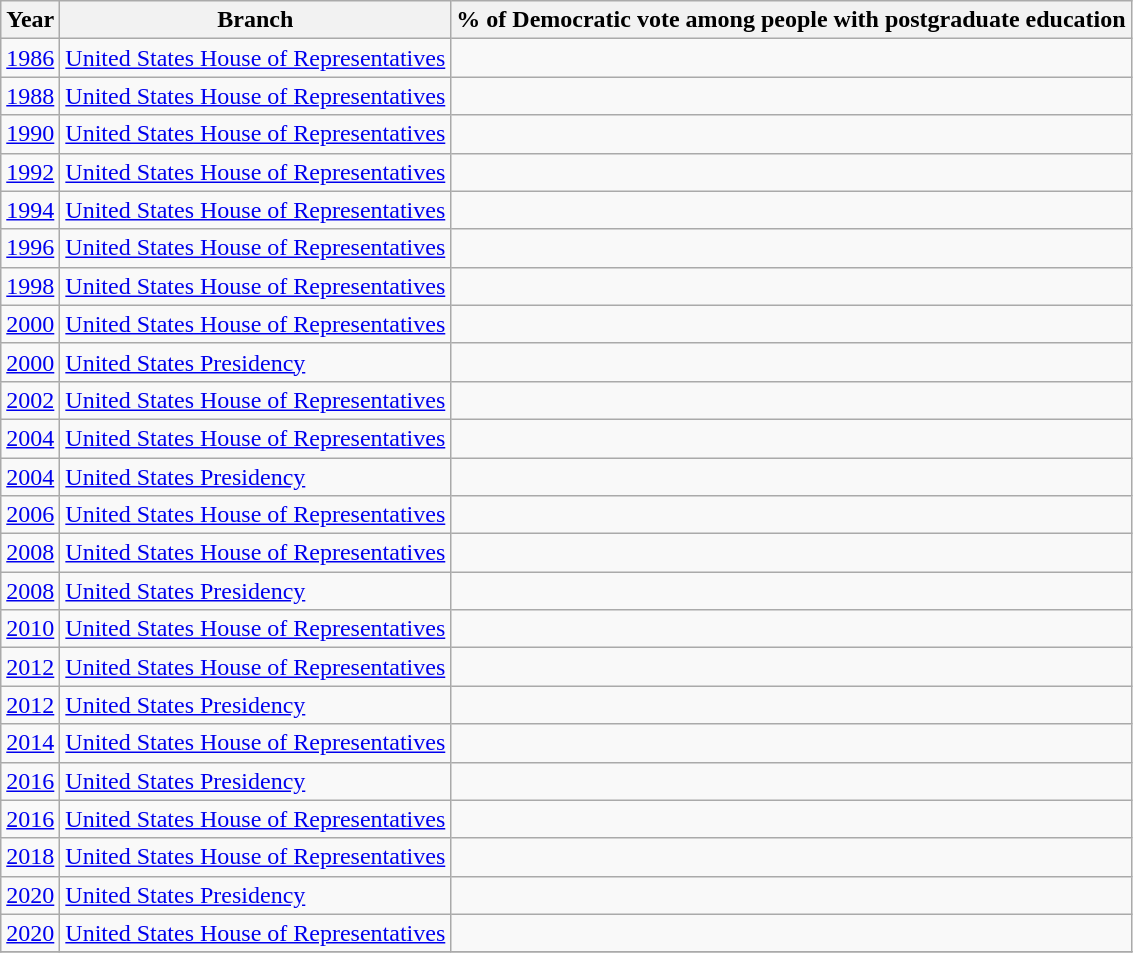<table class="wikitable sortable collapsible">
<tr>
<th>Year</th>
<th>Branch</th>
<th colspan="2">% of Democratic vote among people with postgraduate education</th>
</tr>
<tr>
<td><a href='#'>1986</a></td>
<td><a href='#'>United States House of Representatives</a></td>
<td align=right></td>
</tr>
<tr>
<td><a href='#'>1988</a></td>
<td><a href='#'>United States House of Representatives</a></td>
<td align=right></td>
</tr>
<tr>
<td><a href='#'>1990</a></td>
<td><a href='#'>United States House of Representatives</a></td>
<td align=right></td>
</tr>
<tr>
<td><a href='#'>1992</a></td>
<td><a href='#'>United States House of Representatives</a></td>
<td align=right></td>
</tr>
<tr>
<td><a href='#'>1994</a></td>
<td><a href='#'>United States House of Representatives</a></td>
<td align=right></td>
</tr>
<tr>
<td><a href='#'>1996</a></td>
<td><a href='#'>United States House of Representatives</a></td>
<td align=right></td>
</tr>
<tr>
<td><a href='#'>1998</a></td>
<td><a href='#'>United States House of Representatives</a></td>
<td align=right></td>
</tr>
<tr>
<td><a href='#'>2000</a></td>
<td><a href='#'>United States House of Representatives</a></td>
<td align=right></td>
</tr>
<tr>
<td><a href='#'>2000</a></td>
<td><a href='#'>United States Presidency</a></td>
<td align=right></td>
</tr>
<tr>
<td><a href='#'>2002</a></td>
<td><a href='#'>United States House of Representatives</a></td>
<td align=right></td>
</tr>
<tr>
<td><a href='#'>2004</a></td>
<td><a href='#'>United States House of Representatives</a></td>
<td align=right></td>
</tr>
<tr>
<td><a href='#'>2004</a></td>
<td><a href='#'>United States Presidency</a></td>
<td align=right></td>
</tr>
<tr>
<td><a href='#'>2006</a></td>
<td><a href='#'>United States House of Representatives</a></td>
<td align=right></td>
</tr>
<tr>
<td><a href='#'>2008</a></td>
<td><a href='#'>United States House of Representatives</a></td>
<td align=right></td>
</tr>
<tr>
<td><a href='#'>2008</a></td>
<td><a href='#'>United States Presidency</a></td>
<td align=right></td>
</tr>
<tr>
<td><a href='#'>2010</a></td>
<td><a href='#'>United States House of Representatives</a></td>
<td align=right></td>
</tr>
<tr>
<td><a href='#'>2012</a></td>
<td><a href='#'>United States House of Representatives</a></td>
<td align=right></td>
</tr>
<tr>
<td><a href='#'>2012</a></td>
<td><a href='#'>United States Presidency</a></td>
<td align=right></td>
</tr>
<tr>
<td><a href='#'>2014</a></td>
<td><a href='#'>United States House of Representatives</a></td>
<td align=right></td>
</tr>
<tr>
<td><a href='#'>2016</a></td>
<td><a href='#'>United States Presidency</a></td>
<td align=right></td>
</tr>
<tr>
<td><a href='#'>2016</a></td>
<td><a href='#'>United States House of Representatives</a></td>
<td align=right></td>
</tr>
<tr>
<td><a href='#'>2018</a></td>
<td><a href='#'>United States House of Representatives</a></td>
<td align=right></td>
</tr>
<tr>
<td><a href='#'>2020</a></td>
<td><a href='#'>United States Presidency</a></td>
<td align=right></td>
</tr>
<tr>
<td><a href='#'>2020</a></td>
<td><a href='#'>United States House of Representatives</a></td>
<td align=right></td>
</tr>
<tr>
</tr>
</table>
